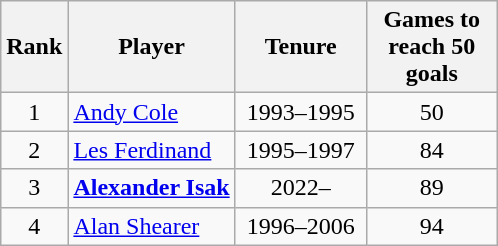<table class="wikitable sortable" style="text-align:center">
<tr>
<th>Rank</th>
<th>Player</th>
<th style="width: 5em;">Tenure</th>
<th style="width: 5em;">Games to reach 50 goals</th>
</tr>
<tr>
<td>1</td>
<td style="text-align:left"><a href='#'>Andy Cole</a></td>
<td>1993–1995</td>
<td>50</td>
</tr>
<tr>
<td>2</td>
<td style="text-align:left"><a href='#'>Les Ferdinand</a></td>
<td>1995–1997</td>
<td>84</td>
</tr>
<tr>
<td>3</td>
<td style="text-align:left"><strong><a href='#'>Alexander Isak</a></strong></td>
<td>2022–</td>
<td>89</td>
</tr>
<tr>
<td>4</td>
<td style="text-align:left"><a href='#'>Alan Shearer</a></td>
<td>1996–2006</td>
<td>94</td>
</tr>
</table>
